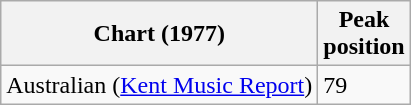<table class="wikitable sortable plainrowheaders">
<tr>
<th scope="col">Chart (1977)</th>
<th scope="col">Peak<br>position</th>
</tr>
<tr>
<td>Australian (<a href='#'>Kent Music Report</a>)</td>
<td>79</td>
</tr>
</table>
